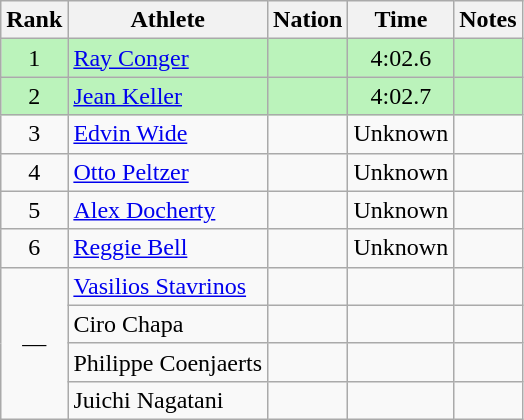<table class="wikitable sortable" style="text-align:center">
<tr>
<th>Rank</th>
<th>Athlete</th>
<th>Nation</th>
<th>Time</th>
<th>Notes</th>
</tr>
<tr bgcolor=bbf3bb>
<td>1</td>
<td align=left><a href='#'>Ray Conger</a></td>
<td align=left></td>
<td>4:02.6</td>
<td></td>
</tr>
<tr bgcolor=bbf3bb>
<td>2</td>
<td align=left><a href='#'>Jean Keller</a></td>
<td align=left></td>
<td>4:02.7</td>
<td></td>
</tr>
<tr>
<td>3</td>
<td align=left><a href='#'>Edvin Wide</a></td>
<td align=left></td>
<td data-sort-value=5:00.0>Unknown</td>
<td></td>
</tr>
<tr>
<td>4</td>
<td align=left><a href='#'>Otto Peltzer</a></td>
<td align=left></td>
<td data-sort-value=6:00.0>Unknown</td>
<td></td>
</tr>
<tr>
<td>5</td>
<td align=left><a href='#'>Alex Docherty</a></td>
<td align=left></td>
<td data-sort-value=7:00.0>Unknown</td>
<td></td>
</tr>
<tr>
<td>6</td>
<td align=left><a href='#'>Reggie Bell</a></td>
<td align=left></td>
<td data-sort-value=8:00.0>Unknown</td>
<td></td>
</tr>
<tr>
<td rowspan=4 data-sort-value=9>—</td>
<td align=left><a href='#'>Vasilios Stavrinos</a></td>
<td align=left></td>
<td data-sort-value=9:99.9></td>
<td></td>
</tr>
<tr>
<td align=left>Ciro Chapa</td>
<td align=left></td>
<td data-sort-value=9:99.9></td>
<td></td>
</tr>
<tr>
<td align=left>Philippe Coenjaerts</td>
<td align=left></td>
<td data-sort-value=9:99.9></td>
<td></td>
</tr>
<tr>
<td align=left>Juichi Nagatani</td>
<td align=left></td>
<td data-sort-value=9:99.9></td>
<td></td>
</tr>
</table>
